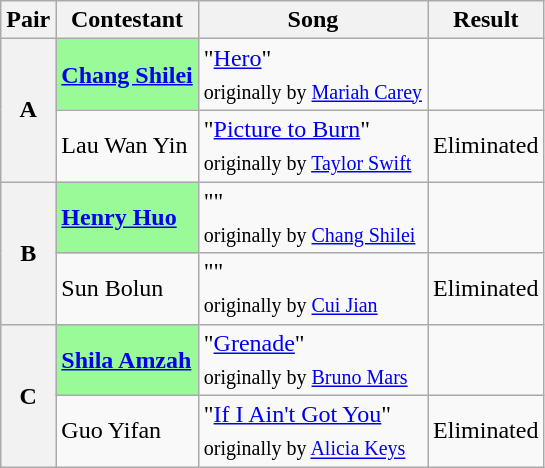<table class="wikitable">
<tr>
<th>Pair</th>
<th>Contestant</th>
<th>Song</th>
<th>Result</th>
</tr>
<tr>
<th rowspan=2>A</th>
<td style="background:palegreen"> <strong><a href='#'>Chang Shilei</a></strong></td>
<td>"<a href='#'>Hero</a>"<br><sub>originally by <a href='#'>Mariah Carey</a></sub></td>
<td></td>
</tr>
<tr>
<td> Lau Wan Yin</td>
<td>"<a href='#'>Picture to Burn</a>"<br><sub>originally by <a href='#'>Taylor Swift</a></sub></td>
<td>Eliminated</td>
</tr>
<tr>
<th rowspan=2>B</th>
<td style="background:palegreen"> <strong><a href='#'>Henry Huo</a></strong></td>
<td>""<br><sub>originally by <a href='#'>Chang Shilei</a></sub></td>
<td></td>
</tr>
<tr>
<td> Sun Bolun</td>
<td>""<br><sub>originally by <a href='#'>Cui Jian</a></sub></td>
<td>Eliminated</td>
</tr>
<tr>
<th rowspan=2>C</th>
<td style="background:palegreen"> <strong><a href='#'>Shila Amzah</a></strong></td>
<td>"<a href='#'>Grenade</a>"<br><sub>originally by <a href='#'>Bruno Mars</a></sub></td>
<td></td>
</tr>
<tr>
<td> Guo Yifan</td>
<td>"<a href='#'>If I Ain't Got You</a>"<br><sub>originally by <a href='#'>Alicia Keys</a></sub></td>
<td>Eliminated</td>
</tr>
</table>
